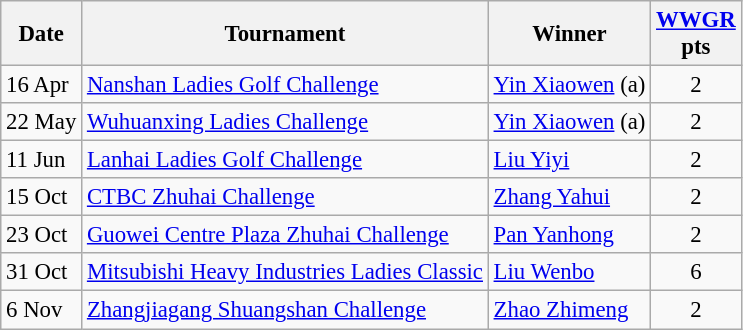<table class="wikitable sortable" style="font-size:95%;">
<tr>
<th>Date</th>
<th>Tournament</th>
<th>Winner</th>
<th><a href='#'>WWGR</a><br>pts</th>
</tr>
<tr>
<td>16 Apr</td>
<td><a href='#'>Nanshan Ladies Golf Challenge </a></td>
<td> <a href='#'>Yin Xiaowen</a> (a)</td>
<td align=center>2</td>
</tr>
<tr>
<td>22 May</td>
<td><a href='#'>Wuhuanxing Ladies Challenge</a></td>
<td> <a href='#'>Yin Xiaowen</a> (a)</td>
<td align=center>2</td>
</tr>
<tr>
<td>11 Jun</td>
<td><a href='#'>Lanhai Ladies Golf Challenge</a></td>
<td> <a href='#'>Liu Yiyi</a> </td>
<td align=center>2</td>
</tr>
<tr>
<td>15 Oct</td>
<td><a href='#'>CTBC Zhuhai Challenge</a></td>
<td> <a href='#'>Zhang Yahui</a></td>
<td align=center>2</td>
</tr>
<tr>
<td>23 Oct</td>
<td><a href='#'>Guowei Centre Plaza Zhuhai Challenge</a></td>
<td> <a href='#'>Pan Yanhong</a></td>
<td align=center>2</td>
</tr>
<tr>
<td>31 Oct</td>
<td><a href='#'>Mitsubishi Heavy Industries Ladies Classic</a></td>
<td> <a href='#'>Liu Wenbo</a></td>
<td align=center>6</td>
</tr>
<tr>
<td>6 Nov</td>
<td><a href='#'>Zhangjiagang Shuangshan Challenge</a></td>
<td> <a href='#'>Zhao Zhimeng</a></td>
<td align=center>2</td>
</tr>
</table>
